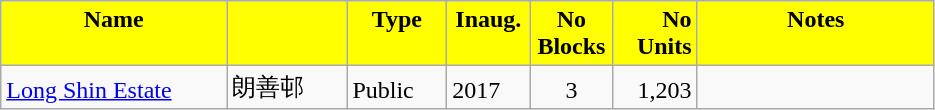<table class="wikitable">
<tr style="font-weight:bold;background-color:yellow" align="center" valign="top">
<td width="143.25" Height="12.75" align="center">Name</td>
<td width="72.75"></td>
<td width="59.25" align="center" valign="top">Type</td>
<td width="48" align="center" valign="top">Inaug.</td>
<td width="48" align="center" valign="top">No Blocks</td>
<td width="48.75" align="right" valign="bottom">No Units</td>
<td width="150.75" align="center" valign="top">Notes</td>
</tr>
<tr valign="bottom">
<td Height="12.75"><a href='#'>Long Shin Estate</a></td>
<td>朗善邨</td>
<td>Public</td>
<td>2017</td>
<td align="center">3</td>
<td align="right">1,203</td>
<td></td>
</tr>
</table>
